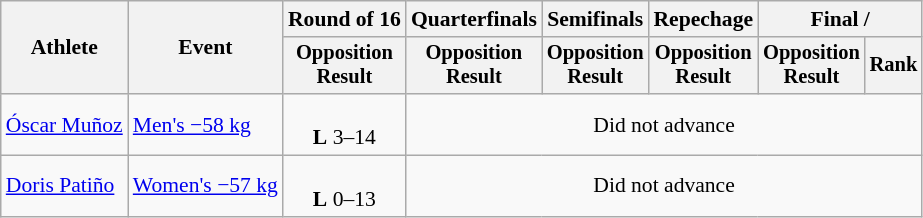<table class="wikitable" style="font-size:90%;">
<tr>
<th rowspan=2>Athlete</th>
<th rowspan=2>Event</th>
<th>Round of 16</th>
<th>Quarterfinals</th>
<th>Semifinals</th>
<th>Repechage</th>
<th colspan=2>Final / </th>
</tr>
<tr style="font-size:95%">
<th>Opposition<br>Result</th>
<th>Opposition<br>Result</th>
<th>Opposition<br>Result</th>
<th>Opposition<br>Result</th>
<th>Opposition<br>Result</th>
<th>Rank</th>
</tr>
<tr align=center>
<td align=left><a href='#'>Óscar Muñoz</a></td>
<td align=left><a href='#'>Men's −58 kg</a></td>
<td><br><strong>L</strong> 3–14</td>
<td colspan=5>Did not advance</td>
</tr>
<tr align=center>
<td align=left><a href='#'>Doris Patiño</a></td>
<td align=left><a href='#'>Women's −57 kg</a></td>
<td><br><strong>L</strong> 0–13 </td>
<td colspan=5>Did not advance</td>
</tr>
</table>
